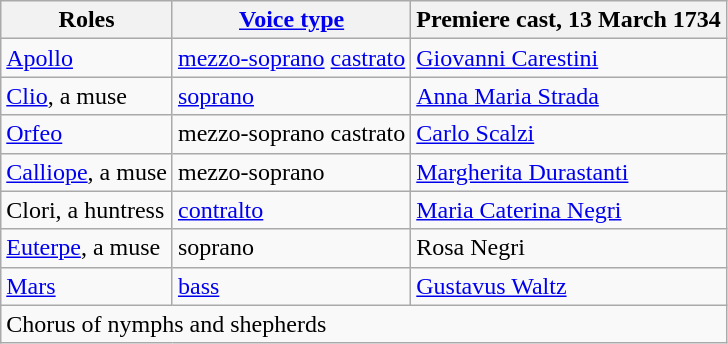<table class="wikitable">
<tr>
<th>Roles</th>
<th><a href='#'>Voice type</a></th>
<th>Premiere cast, 13 March 1734</th>
</tr>
<tr>
<td><a href='#'>Apollo</a></td>
<td><a href='#'>mezzo-soprano</a> <a href='#'>castrato</a></td>
<td><a href='#'>Giovanni Carestini</a></td>
</tr>
<tr>
<td><a href='#'>Clio</a>, a muse</td>
<td><a href='#'>soprano</a></td>
<td><a href='#'>Anna Maria Strada</a></td>
</tr>
<tr>
<td><a href='#'>Orfeo</a></td>
<td>mezzo-soprano castrato</td>
<td><a href='#'>Carlo Scalzi</a></td>
</tr>
<tr>
<td><a href='#'>Calliope</a>, a muse</td>
<td>mezzo-soprano</td>
<td><a href='#'>Margherita Durastanti</a></td>
</tr>
<tr>
<td>Clori, a huntress</td>
<td><a href='#'>contralto</a></td>
<td><a href='#'>Maria Caterina Negri</a></td>
</tr>
<tr>
<td><a href='#'>Euterpe</a>, a muse</td>
<td>soprano</td>
<td>Rosa Negri</td>
</tr>
<tr>
<td><a href='#'>Mars</a></td>
<td><a href='#'>bass</a></td>
<td><a href='#'>Gustavus Waltz</a></td>
</tr>
<tr>
<td colspan=3>Chorus of nymphs and shepherds</td>
</tr>
</table>
